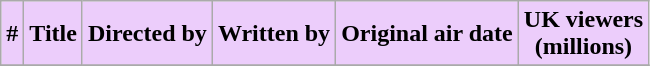<table class="wikitable plainrowheaders" style="background:#FFFFFF;">
<tr>
<th style="background: #eccdfb;">#</th>
<th style="background: #eccdfb;">Title</th>
<th style="background: #eccdfb;">Directed by</th>
<th style="background: #eccdfb;">Written by</th>
<th style="background: #eccdfb;">Original air date</th>
<th style="background: #eccdfb;">UK viewers<br>(millions)</th>
</tr>
<tr>
</tr>
</table>
